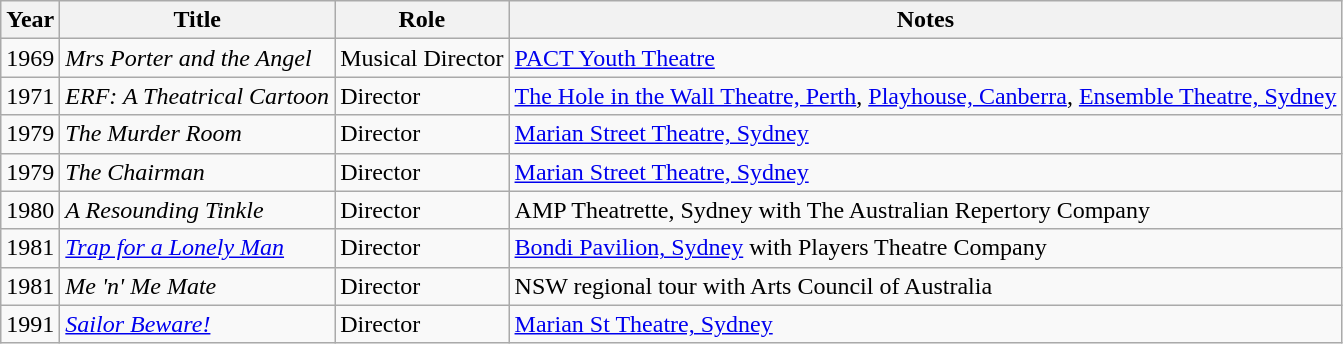<table class=wikitable>
<tr>
<th>Year</th>
<th>Title</th>
<th>Role</th>
<th>Notes</th>
</tr>
<tr>
<td>1969</td>
<td><em>Mrs Porter and the Angel</em></td>
<td>Musical Director</td>
<td><a href='#'>PACT Youth Theatre</a></td>
</tr>
<tr>
<td>1971</td>
<td><em>ERF: A Theatrical Cartoon</em></td>
<td>Director</td>
<td><a href='#'>The Hole in the Wall Theatre, Perth</a>, <a href='#'>Playhouse, Canberra</a>, <a href='#'>Ensemble Theatre, Sydney</a></td>
</tr>
<tr>
<td>1979</td>
<td><em>The Murder Room</em></td>
<td>Director</td>
<td><a href='#'>Marian Street Theatre, Sydney</a></td>
</tr>
<tr>
<td>1979</td>
<td><em>The Chairman</em></td>
<td>Director</td>
<td><a href='#'>Marian Street Theatre, Sydney</a></td>
</tr>
<tr>
<td>1980</td>
<td><em>A Resounding Tinkle</em></td>
<td>Director</td>
<td>AMP Theatrette, Sydney with The Australian Repertory Company</td>
</tr>
<tr>
<td>1981</td>
<td><em><a href='#'>Trap for a Lonely Man</a></em></td>
<td>Director</td>
<td><a href='#'>Bondi Pavilion, Sydney</a> with Players Theatre Company</td>
</tr>
<tr>
<td>1981</td>
<td><em>Me 'n' Me Mate</em></td>
<td>Director</td>
<td>NSW regional tour with Arts Council of Australia</td>
</tr>
<tr>
<td>1991</td>
<td><em><a href='#'>Sailor Beware!</a></em></td>
<td>Director</td>
<td><a href='#'>Marian St Theatre, Sydney</a></td>
</tr>
</table>
